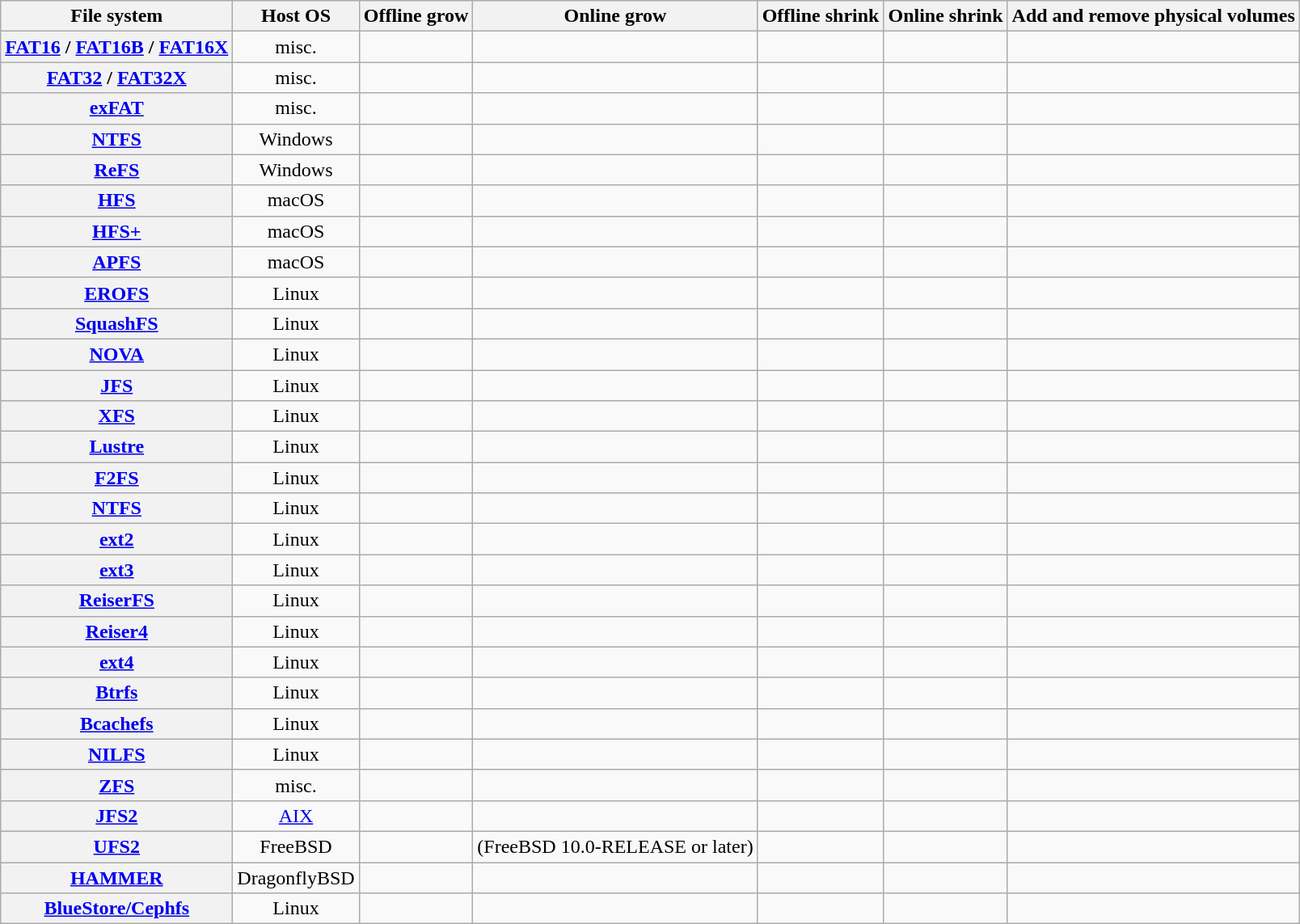<table class="wikitable sortable sticky-header sort-under" style="width: auto; text-align: center; table-layout: fixed;">
<tr>
<th scope="col">File system</th>
<th scope="col">Host OS</th>
<th scope="col">Offline grow</th>
<th scope="col">Online grow</th>
<th scope="col">Offline shrink</th>
<th scope="col">Online shrink</th>
<th scope="col">Add and remove physical volumes</th>
</tr>
<tr>
<th scope="row"><a href='#'>FAT16</a> / <a href='#'>FAT16B</a> / <a href='#'>FAT16X</a></th>
<td>misc.</td>
<td></td>
<td></td>
<td></td>
<td></td>
<td></td>
</tr>
<tr>
<th scope="row"><a href='#'>FAT32</a> / <a href='#'>FAT32X</a></th>
<td>misc.</td>
<td></td>
<td></td>
<td></td>
<td></td>
<td></td>
</tr>
<tr>
<th scope="row"><a href='#'>exFAT</a></th>
<td>misc.</td>
<td></td>
<td></td>
<td></td>
<td></td>
<td></td>
</tr>
<tr>
<th scope="row"><a href='#'>NTFS</a></th>
<td>Windows</td>
<td></td>
<td></td>
<td></td>
<td></td>
<td></td>
</tr>
<tr>
<th scope="row"><a href='#'>ReFS</a></th>
<td>Windows</td>
<td></td>
<td></td>
<td></td>
<td></td>
<td></td>
</tr>
<tr>
<th scope="row"><a href='#'>HFS</a></th>
<td>macOS</td>
<td></td>
<td></td>
<td></td>
<td></td>
<td></td>
</tr>
<tr>
<th scope="row"><a href='#'>HFS+</a></th>
<td>macOS</td>
<td></td>
<td></td>
<td></td>
<td></td>
<td></td>
</tr>
<tr>
<th scope="row"><a href='#'>APFS</a></th>
<td>macOS</td>
<td></td>
<td></td>
<td></td>
<td></td>
<td></td>
</tr>
<tr>
<th scope="row"><a href='#'>EROFS</a></th>
<td>Linux</td>
<td></td>
<td></td>
<td></td>
<td></td>
<td></td>
</tr>
<tr>
<th scope="row"><a href='#'>SquashFS</a></th>
<td>Linux</td>
<td></td>
<td></td>
<td></td>
<td></td>
<td></td>
</tr>
<tr>
<th scope="row"><a href='#'>NOVA</a></th>
<td>Linux</td>
<td></td>
<td></td>
<td></td>
<td></td>
<td></td>
</tr>
<tr>
<th scope="row"><a href='#'>JFS</a></th>
<td>Linux</td>
<td></td>
<td></td>
<td></td>
<td></td>
<td></td>
</tr>
<tr>
<th scope="row"><a href='#'>XFS</a></th>
<td>Linux</td>
<td></td>
<td></td>
<td></td>
<td></td>
<td></td>
</tr>
<tr>
<th scope="row"><a href='#'>Lustre</a></th>
<td>Linux</td>
<td></td>
<td></td>
<td></td>
<td></td>
<td></td>
</tr>
<tr>
<th scope="row"><a href='#'>F2FS</a></th>
<td>Linux</td>
<td></td>
<td></td>
<td></td>
<td></td>
<td></td>
</tr>
<tr>
<th scope="row"><a href='#'>NTFS</a></th>
<td>Linux</td>
<td></td>
<td></td>
<td></td>
<td></td>
<td></td>
</tr>
<tr>
<th scope="row"><a href='#'>ext2</a></th>
<td>Linux</td>
<td></td>
<td></td>
<td></td>
<td></td>
<td></td>
</tr>
<tr>
<th scope="row"><a href='#'>ext3</a></th>
<td>Linux</td>
<td></td>
<td></td>
<td></td>
<td></td>
<td></td>
</tr>
<tr>
<th scope="row"><a href='#'>ReiserFS</a></th>
<td>Linux</td>
<td></td>
<td></td>
<td></td>
<td></td>
<td></td>
</tr>
<tr>
<th scope="row"><a href='#'>Reiser4</a></th>
<td>Linux</td>
<td></td>
<td></td>
<td></td>
<td></td>
<td></td>
</tr>
<tr>
<th scope="row"><a href='#'>ext4</a></th>
<td>Linux</td>
<td></td>
<td></td>
<td></td>
<td></td>
<td></td>
</tr>
<tr>
<th scope="row"><a href='#'>Btrfs</a></th>
<td>Linux</td>
<td></td>
<td></td>
<td></td>
<td></td>
<td></td>
</tr>
<tr>
<th scope="row"><a href='#'>Bcachefs</a></th>
<td>Linux</td>
<td></td>
<td></td>
<td></td>
<td></td>
<td></td>
</tr>
<tr>
<th scope="row"><a href='#'>NILFS</a></th>
<td>Linux</td>
<td></td>
<td></td>
<td></td>
<td></td>
<td></td>
</tr>
<tr>
<th scope="row"><a href='#'>ZFS</a></th>
<td>misc.</td>
<td></td>
<td></td>
<td></td>
<td></td>
<td></td>
</tr>
<tr>
<th scope="row"><a href='#'>JFS2</a></th>
<td><a href='#'>AIX</a></td>
<td></td>
<td></td>
<td></td>
<td></td>
<td></td>
</tr>
<tr>
<th scope="row"><a href='#'>UFS2</a></th>
<td>FreeBSD</td>
<td></td>
<td> (FreeBSD 10.0-RELEASE or later)</td>
<td></td>
<td></td>
<td></td>
</tr>
<tr>
<th scope="row"><a href='#'>HAMMER</a></th>
<td>DragonflyBSD</td>
<td></td>
<td></td>
<td></td>
<td></td>
<td></td>
</tr>
<tr>
<th scope="row"><a href='#'>BlueStore/Cephfs</a></th>
<td>Linux</td>
<td></td>
<td></td>
<td></td>
<td></td>
<td></td>
</tr>
</table>
